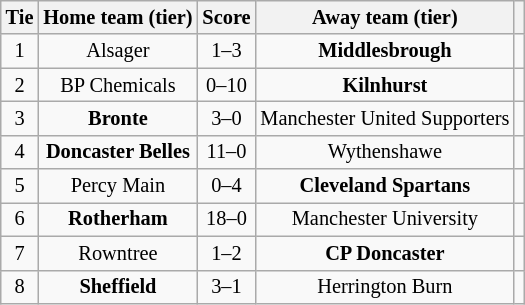<table class="wikitable" style="text-align:center; font-size:85%">
<tr>
<th>Tie</th>
<th>Home team (tier)</th>
<th>Score</th>
<th>Away team (tier)</th>
<th></th>
</tr>
<tr>
<td align="center">1</td>
<td>Alsager</td>
<td align="center">1–3</td>
<td><strong>Middlesbrough</strong></td>
<td></td>
</tr>
<tr>
<td align="center">2</td>
<td>BP Chemicals</td>
<td align="center">0–10</td>
<td><strong>Kilnhurst</strong></td>
<td></td>
</tr>
<tr>
<td align="center">3</td>
<td><strong>Bronte</strong></td>
<td align="center">3–0</td>
<td>Manchester United Supporters</td>
<td></td>
</tr>
<tr>
<td align="center">4</td>
<td><strong>Doncaster Belles</strong></td>
<td align="center">11–0</td>
<td>Wythenshawe</td>
<td></td>
</tr>
<tr>
<td align="center">5</td>
<td>Percy Main</td>
<td align="center">0–4</td>
<td><strong>Cleveland Spartans</strong></td>
<td></td>
</tr>
<tr>
<td align="center">6</td>
<td><strong>Rotherham</strong></td>
<td align="center">18–0</td>
<td>Manchester University</td>
<td></td>
</tr>
<tr>
<td align="center">7</td>
<td>Rowntree</td>
<td align="center">1–2</td>
<td><strong>CP Doncaster</strong></td>
<td></td>
</tr>
<tr>
<td align="center">8</td>
<td><strong>Sheffield</strong></td>
<td align="center">3–1</td>
<td>Herrington Burn</td>
<td></td>
</tr>
</table>
